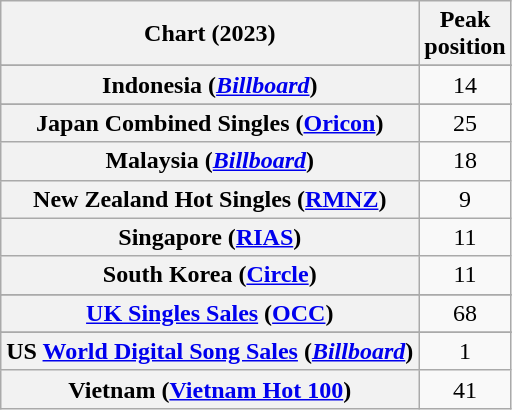<table class="wikitable sortable plainrowheaders" style="text-align:center">
<tr>
<th scope="col">Chart (2023)</th>
<th scope="col">Peak<br>position</th>
</tr>
<tr>
</tr>
<tr>
</tr>
<tr>
<th scope="row">Indonesia (<em><a href='#'>Billboard</a></em>)</th>
<td>14</td>
</tr>
<tr>
</tr>
<tr>
<th scope="row">Japan Combined Singles (<a href='#'>Oricon</a>)</th>
<td>25</td>
</tr>
<tr>
<th scope="row">Malaysia (<em><a href='#'>Billboard</a></em>)</th>
<td>18</td>
</tr>
<tr>
<th scope="row">New Zealand Hot Singles (<a href='#'>RMNZ</a>)</th>
<td>9</td>
</tr>
<tr>
<th scope="row">Singapore (<a href='#'>RIAS</a>)</th>
<td>11</td>
</tr>
<tr>
<th scope="row">South Korea (<a href='#'>Circle</a>)</th>
<td>11</td>
</tr>
<tr>
</tr>
<tr>
</tr>
<tr>
<th scope="row"><a href='#'>UK Singles Sales</a> (<a href='#'>OCC</a>)</th>
<td>68</td>
</tr>
<tr>
</tr>
<tr>
</tr>
<tr>
<th scope="row">US <a href='#'>World Digital Song Sales</a> (<em><a href='#'>Billboard</a></em>)</th>
<td>1</td>
</tr>
<tr>
<th scope="row">Vietnam (<a href='#'>Vietnam Hot 100</a>)</th>
<td>41</td>
</tr>
</table>
